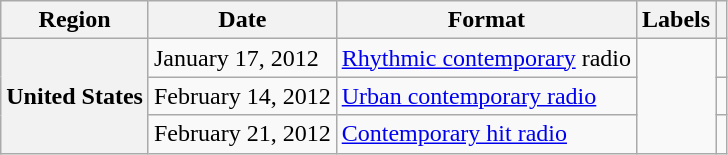<table class="wikitable plainrowheaders">
<tr>
<th scope="col">Region</th>
<th scope="col">Date</th>
<th scope="col">Format</th>
<th scope="col">Labels</th>
<th scope="col"></th>
</tr>
<tr>
<th rowspan="3" scope="row">United States</th>
<td>January 17, 2012</td>
<td><a href='#'>Rhythmic contemporary</a> radio</td>
<td rowspan="3"></td>
<td align="center"></td>
</tr>
<tr>
<td>February 14, 2012</td>
<td><a href='#'>Urban contemporary radio</a></td>
<td align="center"></td>
</tr>
<tr>
<td>February 21, 2012</td>
<td><a href='#'>Contemporary hit radio</a></td>
<td align="center"></td>
</tr>
</table>
